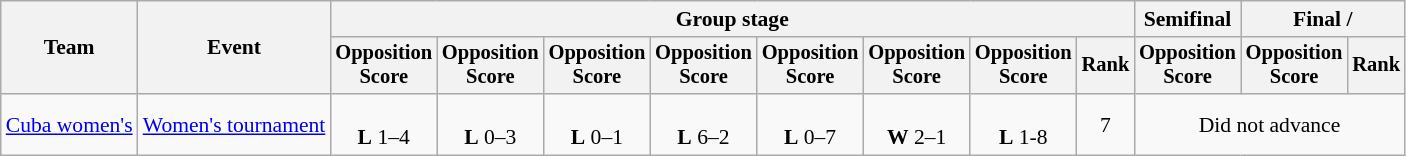<table class="wikitable" style="font-size:90%">
<tr>
<th rowspan=2>Team</th>
<th rowspan=2>Event</th>
<th colspan=8>Group stage</th>
<th>Semifinal</th>
<th colspan=2>Final / </th>
</tr>
<tr style="font-size:95%">
<th>Opposition<br>Score</th>
<th>Opposition<br>Score</th>
<th>Opposition<br>Score</th>
<th>Opposition<br>Score</th>
<th>Opposition<br>Score</th>
<th>Opposition<br>Score</th>
<th>Opposition<br>Score</th>
<th>Rank</th>
<th>Opposition<br>Score</th>
<th>Opposition<br>Score</th>
<th>Rank</th>
</tr>
<tr align=center>
<td align=left><a href='#'>Cuba women's</a></td>
<td align=left><a href='#'>Women's tournament</a></td>
<td><br><strong>L</strong> 1–4</td>
<td><br><strong>L</strong> 0–3</td>
<td><br><strong>L</strong> 0–1</td>
<td><br><strong>L</strong> 6–2</td>
<td><br><strong>L</strong> 0–7</td>
<td><br><strong>W</strong> 2–1</td>
<td><br><strong>L</strong> 1-8</td>
<td>7</td>
<td colspan=3>Did not advance</td>
</tr>
</table>
